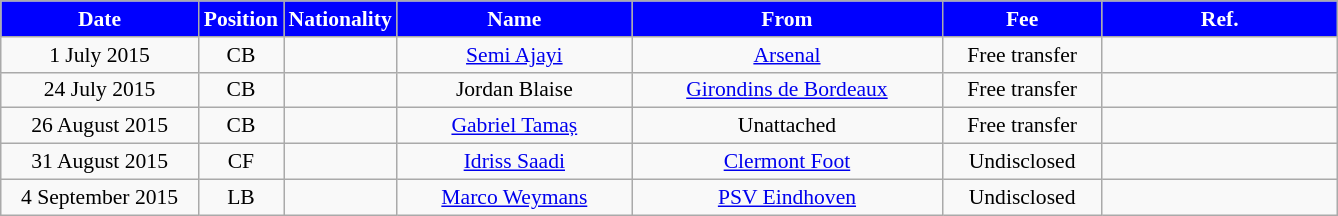<table class="wikitable"  style="text-align:center; font-size:90%; ">
<tr>
<th style="background:#0000FF; color:white; width:125px;">Date</th>
<th style="background:#0000FF; color:white; width:50px;">Position</th>
<th style="background:#0000FF; color:white; width:50px;">Nationality</th>
<th style="background:#0000FF; color:white; width:150px;">Name</th>
<th style="background:#0000FF; color:white; width:200px;">From</th>
<th style="background:#0000FF; color:white; width:100px;">Fee</th>
<th style="background:#0000FF; color:white; width:150px;">Ref.</th>
</tr>
<tr>
<td>1 July 2015</td>
<td>CB</td>
<td> </td>
<td><a href='#'>Semi Ajayi</a></td>
<td><a href='#'>Arsenal</a></td>
<td>Free transfer</td>
<td></td>
</tr>
<tr>
<td>24 July 2015</td>
<td>CB</td>
<td></td>
<td>Jordan Blaise</td>
<td><a href='#'>Girondins de Bordeaux</a></td>
<td>Free transfer</td>
<td></td>
</tr>
<tr>
<td>26 August 2015</td>
<td>CB</td>
<td></td>
<td><a href='#'>Gabriel Tamaș</a></td>
<td>Unattached</td>
<td>Free transfer</td>
<td></td>
</tr>
<tr>
<td>31 August 2015</td>
<td>CF</td>
<td></td>
<td><a href='#'>Idriss Saadi</a></td>
<td><a href='#'>Clermont Foot</a></td>
<td>Undisclosed</td>
<td></td>
</tr>
<tr>
<td>4 September 2015</td>
<td>LB</td>
<td></td>
<td><a href='#'>Marco Weymans</a></td>
<td><a href='#'>PSV Eindhoven</a></td>
<td>Undisclosed</td>
<td></td>
</tr>
</table>
